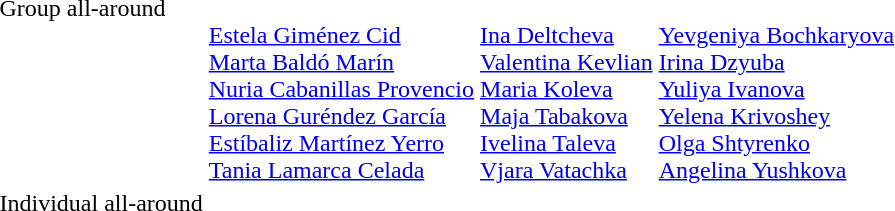<table>
<tr valign="top">
<td>Group all-around<br></td>
<td><br><a href='#'>Estela Giménez Cid</a><br><a href='#'>Marta Baldó Marín</a><br><a href='#'>Nuria Cabanillas Provencio</a><br><a href='#'>Lorena Guréndez García</a><br><a href='#'>Estíbaliz Martínez Yerro</a><br><a href='#'>Tania Lamarca Celada</a></td>
<td><br><a href='#'>Ina Deltcheva</a><br><a href='#'>Valentina Kevlian</a><br><a href='#'>Maria Koleva</a><br><a href='#'>Maja Tabakova</a><br><a href='#'>Ivelina Taleva</a><br><a href='#'>Vjara Vatachka</a></td>
<td><br><a href='#'>Yevgeniya Bochkaryova</a><br><a href='#'>Irina Dzyuba</a><br><a href='#'>Yuliya Ivanova</a><br><a href='#'>Yelena Krivoshey</a><br><a href='#'>Olga Shtyrenko</a><br><a href='#'>Angelina Yushkova</a></td>
</tr>
<tr valign="top">
<td>Individual all-around<br></td>
<td></td>
<td></td>
<td></td>
</tr>
</table>
